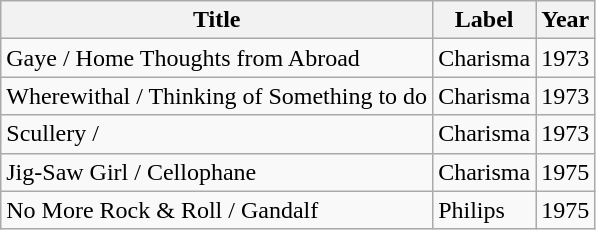<table class="wikitable">
<tr>
<th>Title</th>
<th>Label</th>
<th>Year</th>
</tr>
<tr>
<td>Gaye / Home Thoughts from Abroad</td>
<td>Charisma</td>
<td>1973</td>
</tr>
<tr>
<td>Wherewithal / Thinking of Something to do</td>
<td>Charisma</td>
<td>1973</td>
</tr>
<tr>
<td>Scullery /</td>
<td>Charisma</td>
<td>1973</td>
</tr>
<tr>
<td>Jig-Saw Girl / Cellophane</td>
<td>Charisma</td>
<td>1975</td>
</tr>
<tr>
<td>No More Rock & Roll /  Gandalf</td>
<td>Philips</td>
<td>1975</td>
</tr>
</table>
